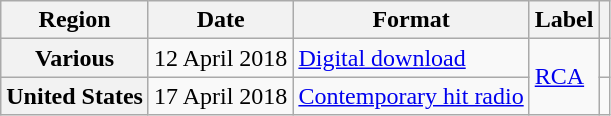<table class="wikitable plainrowheaders">
<tr>
<th scope="col">Region</th>
<th scope="col">Date</th>
<th scope="col">Format</th>
<th scope="col">Label</th>
<th scope="col"></th>
</tr>
<tr>
<th scope="row">Various</th>
<td>12 April 2018</td>
<td><a href='#'>Digital download</a></td>
<td rowspan="2"><a href='#'>RCA</a></td>
<td></td>
</tr>
<tr>
<th scope="row">United States</th>
<td>17 April 2018</td>
<td><a href='#'>Contemporary hit radio</a></td>
<td></td>
</tr>
</table>
